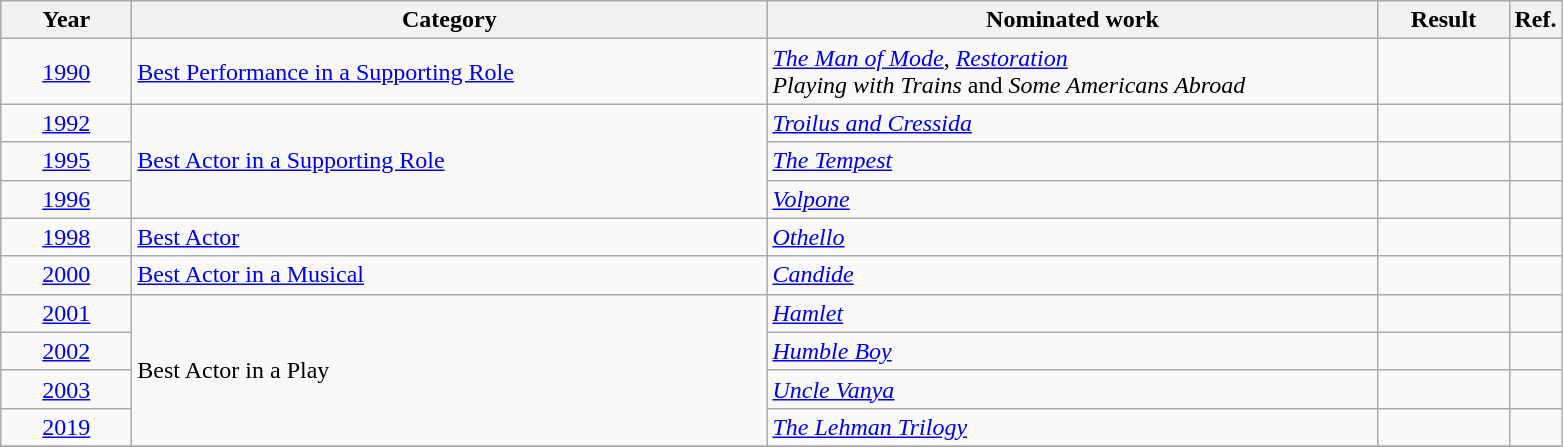<table class=wikitable>
<tr>
<th scope="col" style="width:5em;">Year</th>
<th scope="col" style="width:26em;">Category</th>
<th scope="col" style="width:25em;">Nominated work</th>
<th scope="col" style="width:5em;">Result</th>
<th>Ref.</th>
</tr>
<tr>
<td style="text-align:center;"><a href='#'>1990</a></td>
<td><a href='#'>Best Performance in a Supporting Role</a></td>
<td><em><a href='#'>The Man of Mode</a></em>, <em><a href='#'>Restoration</a></em> <br> <em>Playing with Trains</em> and <em>Some Americans Abroad</em></td>
<td></td>
<td></td>
</tr>
<tr>
<td style="text-align:center;"><a href='#'>1992</a></td>
<td rowspan=3><a href='#'>Best Actor in a Supporting Role</a></td>
<td><em><a href='#'>Troilus and Cressida</a></em></td>
<td></td>
<td></td>
</tr>
<tr>
<td style="text-align:center;"><a href='#'>1995</a></td>
<td><em><a href='#'>The Tempest</a></em></td>
<td></td>
<td></td>
</tr>
<tr>
<td style="text-align:center;"><a href='#'>1996</a></td>
<td><em><a href='#'>Volpone</a></em></td>
<td></td>
<td></td>
</tr>
<tr>
<td style="text-align:center;"><a href='#'>1998</a></td>
<td><a href='#'>Best Actor</a></td>
<td><em><a href='#'>Othello</a></em></td>
<td></td>
<td></td>
</tr>
<tr>
<td style="text-align:center;"><a href='#'>2000</a></td>
<td><a href='#'>Best Actor in a Musical</a></td>
<td><em><a href='#'>Candide</a></em></td>
<td></td>
<td></td>
</tr>
<tr>
<td style="text-align:center;"><a href='#'>2001</a></td>
<td rowspan=4>Best Actor in a Play</td>
<td><em><a href='#'>Hamlet</a></em></td>
<td></td>
<td></td>
</tr>
<tr>
<td style="text-align:center;"><a href='#'>2002</a></td>
<td><em><a href='#'>Humble Boy</a></em></td>
<td></td>
<td></td>
</tr>
<tr>
<td style="text-align:center;"><a href='#'>2003</a></td>
<td><em><a href='#'>Uncle Vanya</a></em></td>
<td></td>
<td></td>
</tr>
<tr>
<td style="text-align:center;"><a href='#'>2019</a></td>
<td><em><a href='#'>The Lehman Trilogy</a></em></td>
<td></td>
<td></td>
</tr>
<tr>
</tr>
</table>
